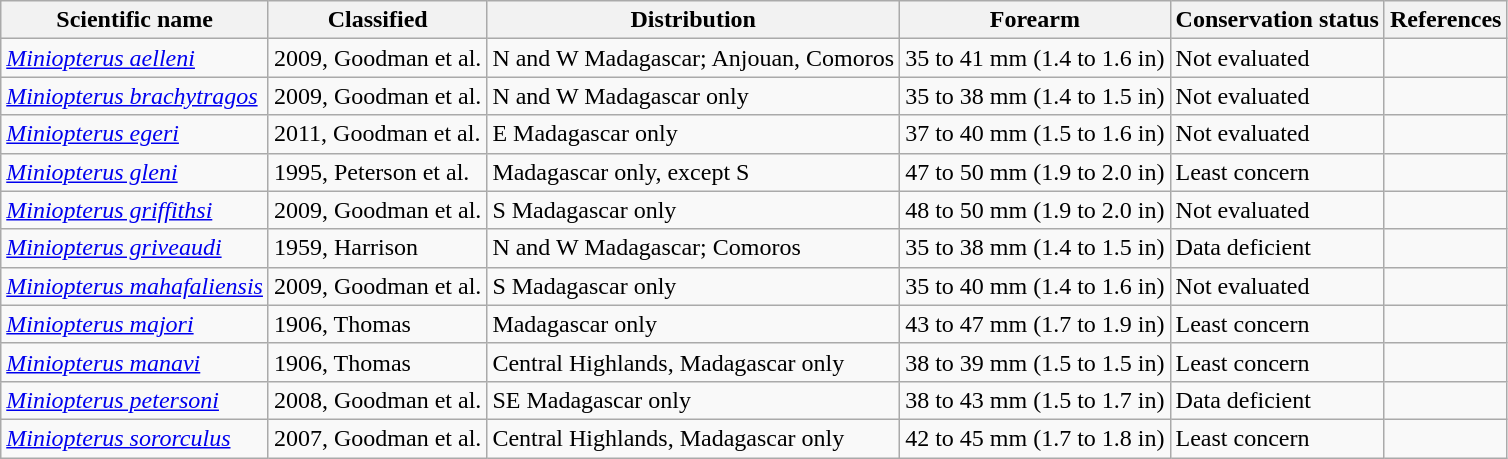<table class="wikitable sortable">
<tr>
<th>Scientific name</th>
<th>Classified</th>
<th>Distribution</th>
<th>Forearm</th>
<th>Conservation status</th>
<th class="unsortable">References</th>
</tr>
<tr>
<td><em><a href='#'>Miniopterus aelleni</a></em></td>
<td>2009, Goodman et al.</td>
<td>N and W Madagascar; Anjouan, Comoros</td>
<td>35 to 41 mm (1.4 to 1.6 in)</td>
<td>Not evaluated</td>
<td></td>
</tr>
<tr>
<td><em><a href='#'>Miniopterus brachytragos</a></em></td>
<td>2009, Goodman et al.</td>
<td>N and W Madagascar only</td>
<td>35 to 38 mm (1.4 to 1.5 in)</td>
<td>Not evaluated</td>
<td></td>
</tr>
<tr>
<td><em><a href='#'>Miniopterus egeri</a></em></td>
<td>2011, Goodman et al.</td>
<td>E Madagascar only</td>
<td>37 to 40 mm (1.5 to 1.6 in)</td>
<td>Not evaluated</td>
<td></td>
</tr>
<tr>
<td><em><a href='#'>Miniopterus gleni</a></em></td>
<td>1995, Peterson et al.</td>
<td>Madagascar only, except S</td>
<td>47 to 50 mm (1.9 to 2.0 in)</td>
<td>Least concern</td>
<td></td>
</tr>
<tr>
<td><em><a href='#'>Miniopterus griffithsi</a></em></td>
<td>2009, Goodman et al.</td>
<td>S Madagascar only</td>
<td>48 to 50 mm (1.9 to 2.0 in)</td>
<td>Not evaluated</td>
<td></td>
</tr>
<tr>
<td><em><a href='#'>Miniopterus griveaudi</a></em></td>
<td>1959, Harrison</td>
<td>N and W Madagascar; Comoros</td>
<td>35 to 38 mm (1.4 to 1.5 in)</td>
<td>Data deficient</td>
<td></td>
</tr>
<tr>
<td><em><a href='#'>Miniopterus mahafaliensis</a></em></td>
<td>2009, Goodman et al.</td>
<td>S Madagascar only</td>
<td>35 to 40 mm (1.4 to 1.6 in)</td>
<td>Not evaluated</td>
<td></td>
</tr>
<tr>
<td><em><a href='#'>Miniopterus majori</a></em></td>
<td>1906, Thomas</td>
<td>Madagascar only</td>
<td>43 to 47 mm (1.7 to 1.9 in)</td>
<td>Least concern</td>
<td></td>
</tr>
<tr>
<td><em><a href='#'>Miniopterus manavi</a></em></td>
<td>1906, Thomas</td>
<td>Central Highlands, Madagascar only</td>
<td>38 to 39 mm (1.5 to 1.5 in)</td>
<td>Least concern</td>
<td></td>
</tr>
<tr>
<td><em><a href='#'>Miniopterus petersoni</a></em></td>
<td>2008, Goodman et al.</td>
<td>SE Madagascar only</td>
<td>38 to 43 mm (1.5 to 1.7 in)</td>
<td>Data deficient</td>
<td></td>
</tr>
<tr>
<td><em><a href='#'>Miniopterus sororculus</a></em></td>
<td>2007, Goodman et al.</td>
<td>Central Highlands, Madagascar only</td>
<td>42 to 45 mm (1.7 to 1.8 in)</td>
<td>Least concern</td>
<td></td>
</tr>
</table>
